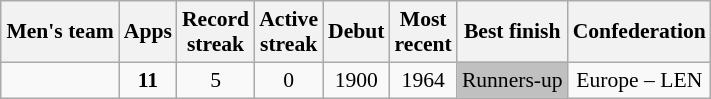<table class="wikitable" style="text-align: center; font-size: 90%; margin-left: 1em;">
<tr>
<th>Men's team</th>
<th>Apps</th>
<th>Record<br>streak</th>
<th>Active<br>streak</th>
<th>Debut</th>
<th>Most<br>recent</th>
<th>Best finish</th>
<th>Confederation</th>
</tr>
<tr>
<td style="text-align: left;"></td>
<td><strong>11</strong></td>
<td>5</td>
<td>0</td>
<td>1900</td>
<td>1964</td>
<td style="background-color: silver;">Runners-up</td>
<td>Europe – LEN</td>
</tr>
</table>
